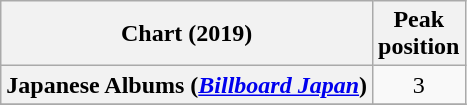<table class="wikitable sortable plainrowheaders" style="text-align:center">
<tr>
<th scope="col">Chart (2019)</th>
<th scope="col">Peak<br>position</th>
</tr>
<tr>
<th scope="row">Japanese Albums (<em><a href='#'>Billboard Japan</a></em>)</th>
<td>3</td>
</tr>
<tr>
</tr>
</table>
